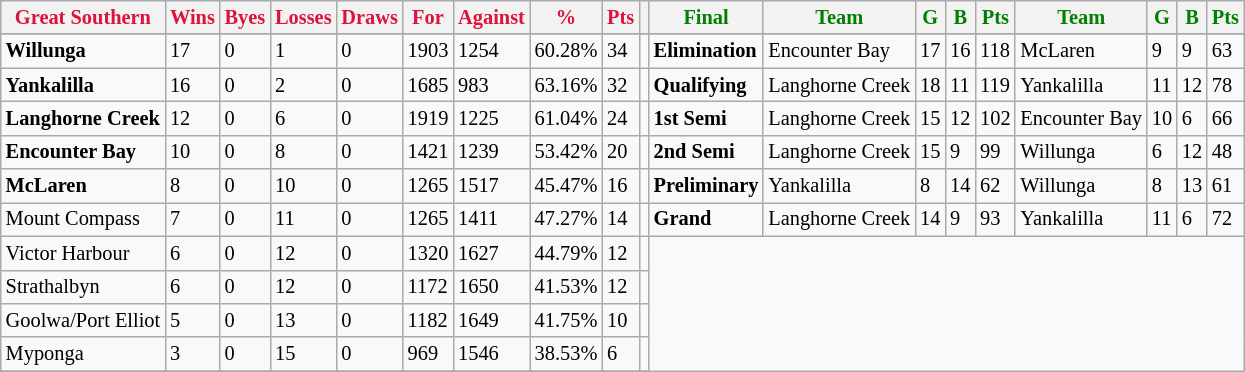<table style="font-size: 85%; text-align: left;" class="wikitable">
<tr>
<th style="color:crimson">Great Southern</th>
<th style="color:crimson">Wins</th>
<th style="color:crimson">Byes</th>
<th style="color:crimson">Losses</th>
<th style="color:crimson">Draws</th>
<th style="color:crimson">For</th>
<th style="color:crimson">Against</th>
<th style="color:crimson">%</th>
<th style="color:crimson">Pts</th>
<th></th>
<th style="color:green">Final</th>
<th style="color:green">Team</th>
<th style="color:green">G</th>
<th style="color:green">B</th>
<th style="color:green">Pts</th>
<th style="color:green">Team</th>
<th style="color:green">G</th>
<th style="color:green">B</th>
<th style="color:green">Pts</th>
</tr>
<tr>
</tr>
<tr>
</tr>
<tr>
<td><strong>	Willunga	</strong></td>
<td>17</td>
<td>0</td>
<td>1</td>
<td>0</td>
<td>1903</td>
<td>1254</td>
<td>60.28%</td>
<td>34</td>
<td></td>
<td><strong>Elimination</strong></td>
<td>Encounter Bay</td>
<td>17</td>
<td>16</td>
<td>118</td>
<td>McLaren</td>
<td>9</td>
<td>9</td>
<td>63</td>
</tr>
<tr>
<td><strong>	Yankalilla	</strong></td>
<td>16</td>
<td>0</td>
<td>2</td>
<td>0</td>
<td>1685</td>
<td>983</td>
<td>63.16%</td>
<td>32</td>
<td></td>
<td><strong>Qualifying</strong></td>
<td>Langhorne Creek</td>
<td>18</td>
<td>11</td>
<td>119</td>
<td>Yankalilla</td>
<td>11</td>
<td>12</td>
<td>78</td>
</tr>
<tr>
<td><strong>	Langhorne Creek	</strong></td>
<td>12</td>
<td>0</td>
<td>6</td>
<td>0</td>
<td>1919</td>
<td>1225</td>
<td>61.04%</td>
<td>24</td>
<td></td>
<td><strong>1st Semi</strong></td>
<td>Langhorne Creek</td>
<td>15</td>
<td>12</td>
<td>102</td>
<td>Encounter Bay</td>
<td>10</td>
<td>6</td>
<td>66</td>
</tr>
<tr>
<td><strong>	Encounter Bay	</strong></td>
<td>10</td>
<td>0</td>
<td>8</td>
<td>0</td>
<td>1421</td>
<td>1239</td>
<td>53.42%</td>
<td>20</td>
<td></td>
<td><strong>2nd Semi</strong></td>
<td>Langhorne Creek</td>
<td>15</td>
<td>9</td>
<td>99</td>
<td>Willunga</td>
<td>6</td>
<td>12</td>
<td>48</td>
</tr>
<tr>
<td><strong>	McLaren	</strong></td>
<td>8</td>
<td>0</td>
<td>10</td>
<td>0</td>
<td>1265</td>
<td>1517</td>
<td>45.47%</td>
<td>16</td>
<td></td>
<td><strong>Preliminary</strong></td>
<td>Yankalilla</td>
<td>8</td>
<td>14</td>
<td>62</td>
<td>Willunga</td>
<td>8</td>
<td>13</td>
<td>61</td>
</tr>
<tr>
<td>Mount Compass</td>
<td>7</td>
<td>0</td>
<td>11</td>
<td>0</td>
<td>1265</td>
<td>1411</td>
<td>47.27%</td>
<td>14</td>
<td></td>
<td><strong>Grand</strong></td>
<td>Langhorne Creek</td>
<td>14</td>
<td>9</td>
<td>93</td>
<td>Yankalilla</td>
<td>11</td>
<td>6</td>
<td>72</td>
</tr>
<tr>
<td>Victor Harbour</td>
<td>6</td>
<td>0</td>
<td>12</td>
<td>0</td>
<td>1320</td>
<td>1627</td>
<td>44.79%</td>
<td>12</td>
<td></td>
</tr>
<tr>
<td>Strathalbyn</td>
<td>6</td>
<td>0</td>
<td>12</td>
<td>0</td>
<td>1172</td>
<td>1650</td>
<td>41.53%</td>
<td>12</td>
<td></td>
</tr>
<tr>
<td>Goolwa/Port Elliot</td>
<td>5</td>
<td>0</td>
<td>13</td>
<td>0</td>
<td>1182</td>
<td>1649</td>
<td>41.75%</td>
<td>10</td>
<td></td>
</tr>
<tr>
<td>Myponga</td>
<td>3</td>
<td>0</td>
<td>15</td>
<td>0</td>
<td>969</td>
<td>1546</td>
<td>38.53%</td>
<td>6</td>
<td></td>
</tr>
<tr>
</tr>
</table>
